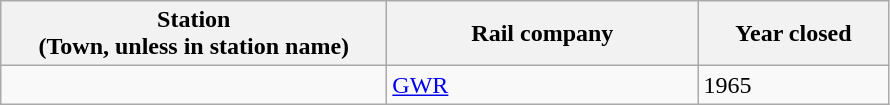<table class="wikitable sortable">
<tr>
<th style="width:250px">Station<br>(Town, unless in station name)</th>
<th style="width:200px">Rail company</th>
<th style="width:120px">Year closed</th>
</tr>
<tr>
<td></td>
<td><a href='#'>GWR</a></td>
<td>1965</td>
</tr>
</table>
